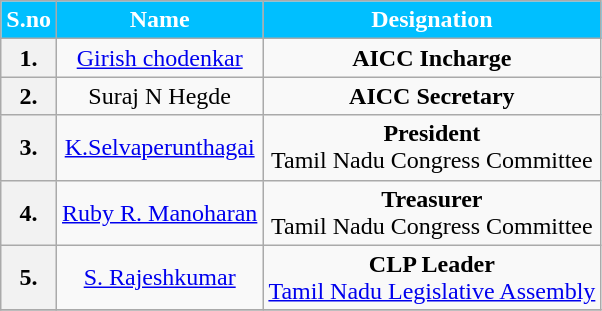<table class="wikitable sortable" style="text-align:center;">
<tr>
<th Style="background-color:#00BFFF; color:white">S.no</th>
<th Style="background-color:#00BFFF; color:white">Name</th>
<th Style="background-color:#00BFFF; color:white">Designation</th>
</tr>
<tr>
<th>1.</th>
<td><a href='#'>Girish chodenkar </a></td>
<td><strong>AICC Incharge </strong></td>
</tr>
<tr>
<th>2.</th>
<td>Suraj N Hegde</td>
<td><strong>AICC Secretary</strong></td>
</tr>
<tr>
<th>3.</th>
<td><a href='#'>K.Selvaperunthagai</a></td>
<td><strong>President</strong><br>Tamil Nadu Congress Committee</td>
</tr>
<tr>
<th>4.</th>
<td><a href='#'>Ruby R. Manoharan</a></td>
<td><strong>Treasurer</strong><br>Tamil Nadu Congress Committee</td>
</tr>
<tr>
<th>5.</th>
<td><a href='#'>S. Rajeshkumar</a></td>
<td><strong>CLP Leader</strong><br><a href='#'>Tamil Nadu Legislative Assembly</a></td>
</tr>
<tr>
</tr>
</table>
